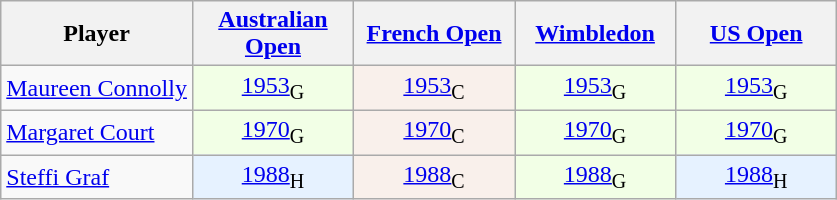<table class="wikitable nowrap" style="text-align:center">
<tr>
<th>Player</th>
<th width="100;"><a href='#'>Australian Open</a></th>
<th width="100;"><a href='#'>French Open</a></th>
<th width="100;"><a href='#'>Wimbledon</a></th>
<th width="100;"><a href='#'>US Open</a></th>
</tr>
<tr>
<td style="text-align: left;"> <a href='#'>Maureen Connolly</a></td>
<td style="background: #f2ffe6;"><a href='#'>1953</a><sub>G</sub></td>
<td style="background: #f9f0eb;"><a href='#'>1953</a><sub>C</sub></td>
<td style="background: #f2ffe6;"><a href='#'>1953</a><sub>G</sub></td>
<td style="background: #f2ffe6;"><a href='#'>1953</a><sub>G</sub></td>
</tr>
<tr>
<td style="text-align: left;"> <a href='#'>Margaret Court</a></td>
<td style="background: #f2ffe6;"><a href='#'>1970</a><sub>G</sub></td>
<td style="background: #f9f0eb;"><a href='#'>1970</a><sub>C</sub></td>
<td style="background: #f2ffe6;"><a href='#'>1970</a><sub>G</sub></td>
<td style="background: #f2ffe6;"><a href='#'>1970</a><sub>G</sub></td>
</tr>
<tr>
<td style="text-align: left;"> <a href='#'>Steffi Graf</a></td>
<td style="background: #e6f2ff;"><a href='#'>1988</a><sub>H</sub></td>
<td style="background: #f9f0eb;"><a href='#'>1988</a><sub>C</sub></td>
<td style="background: #f2ffe6;"><a href='#'>1988</a><sub>G</sub></td>
<td style="background: #e6f2ff;"><a href='#'>1988</a><sub>H</sub></td>
</tr>
</table>
